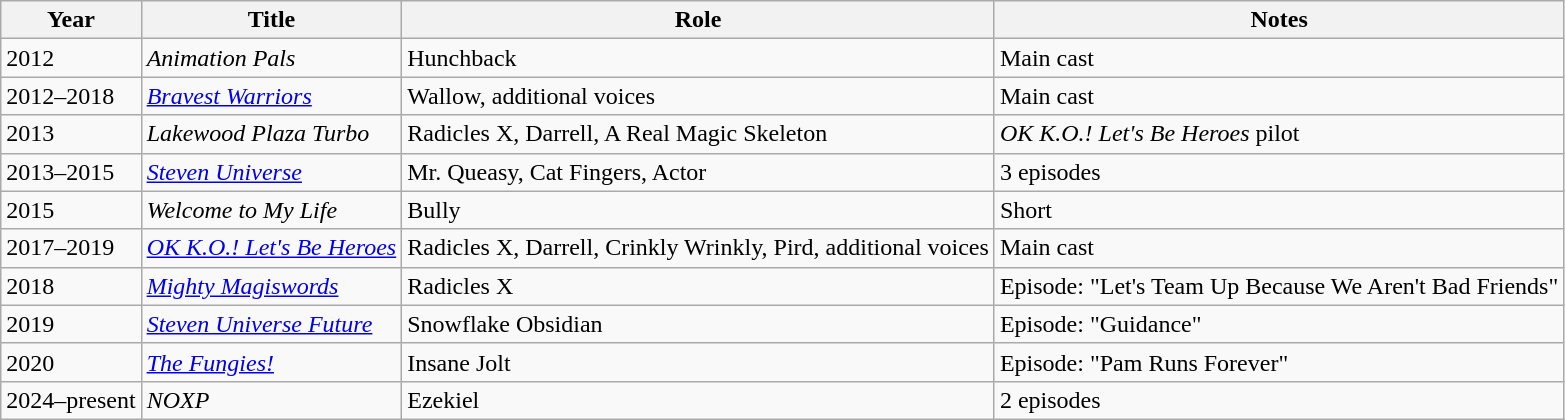<table class="wikitable sortable">
<tr>
<th>Year</th>
<th>Title</th>
<th>Role</th>
<th>Notes</th>
</tr>
<tr>
<td>2012</td>
<td><em>Animation Pals</em></td>
<td>Hunchback</td>
<td>Main cast</td>
</tr>
<tr>
<td>2012–2018</td>
<td><em><a href='#'>Bravest Warriors</a></em></td>
<td>Wallow, additional voices</td>
<td>Main cast</td>
</tr>
<tr>
<td>2013</td>
<td><em>Lakewood Plaza Turbo</em></td>
<td>Radicles X, Darrell, A Real Magic Skeleton</td>
<td><em>OK K.O.! Let's Be Heroes</em> pilot</td>
</tr>
<tr>
<td>2013–2015</td>
<td><em><a href='#'>Steven Universe</a></em></td>
<td>Mr. Queasy, Cat Fingers, Actor</td>
<td>3 episodes</td>
</tr>
<tr>
<td>2015</td>
<td><em>Welcome to My Life</em></td>
<td>Bully</td>
<td>Short</td>
</tr>
<tr>
<td>2017–2019</td>
<td><em><a href='#'>OK K.O.! Let's Be Heroes</a></em></td>
<td>Radicles X, Darrell, Crinkly Wrinkly, Pird, additional voices</td>
<td>Main cast</td>
</tr>
<tr>
<td>2018</td>
<td><em><a href='#'>Mighty Magiswords</a></em></td>
<td>Radicles X</td>
<td>Episode: "Let's Team Up Because We Aren't Bad Friends"</td>
</tr>
<tr>
<td>2019</td>
<td><em><a href='#'>Steven Universe Future</a></em></td>
<td>Snowflake Obsidian</td>
<td>Episode: "Guidance"</td>
</tr>
<tr>
<td>2020</td>
<td><em><a href='#'>The Fungies!</a></em></td>
<td>Insane Jolt</td>
<td>Episode: "Pam Runs Forever"</td>
</tr>
<tr>
<td>2024–present</td>
<td><em>NOXP</em></td>
<td>Ezekiel</td>
<td>2 episodes</td>
</tr>
</table>
